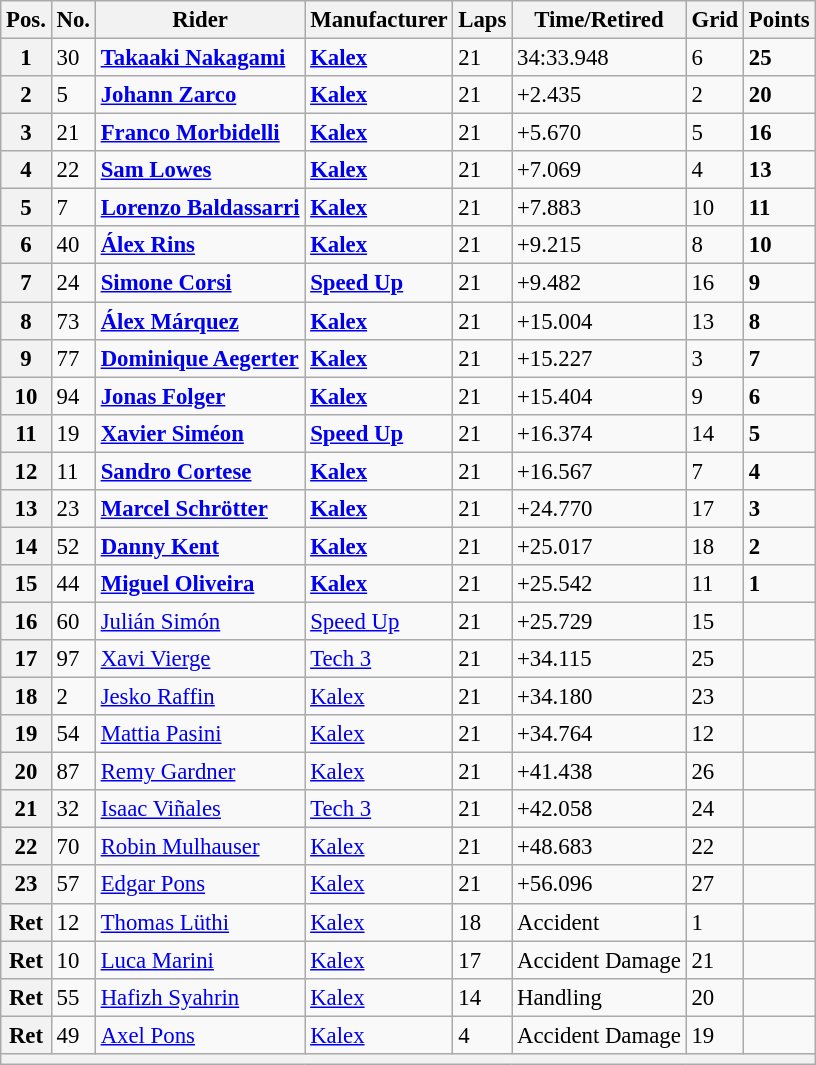<table class="wikitable" style="font-size: 95%;">
<tr>
<th>Pos.</th>
<th>No.</th>
<th>Rider</th>
<th>Manufacturer</th>
<th>Laps</th>
<th>Time/Retired</th>
<th>Grid</th>
<th>Points</th>
</tr>
<tr>
<th>1</th>
<td>30</td>
<td> <strong><a href='#'>Takaaki Nakagami</a></strong></td>
<td><strong><a href='#'>Kalex</a></strong></td>
<td>21</td>
<td>34:33.948</td>
<td>6</td>
<td><strong>25</strong></td>
</tr>
<tr>
<th>2</th>
<td>5</td>
<td> <strong><a href='#'>Johann Zarco</a></strong></td>
<td><strong><a href='#'>Kalex</a></strong></td>
<td>21</td>
<td>+2.435</td>
<td>2</td>
<td><strong>20</strong></td>
</tr>
<tr>
<th>3</th>
<td>21</td>
<td> <strong><a href='#'>Franco Morbidelli</a></strong></td>
<td><strong><a href='#'>Kalex</a></strong></td>
<td>21</td>
<td>+5.670</td>
<td>5</td>
<td><strong>16</strong></td>
</tr>
<tr>
<th>4</th>
<td>22</td>
<td> <strong><a href='#'>Sam Lowes</a></strong></td>
<td><strong><a href='#'>Kalex</a></strong></td>
<td>21</td>
<td>+7.069</td>
<td>4</td>
<td><strong>13</strong></td>
</tr>
<tr>
<th>5</th>
<td>7</td>
<td> <strong><a href='#'>Lorenzo Baldassarri</a></strong></td>
<td><strong><a href='#'>Kalex</a></strong></td>
<td>21</td>
<td>+7.883</td>
<td>10</td>
<td><strong>11</strong></td>
</tr>
<tr>
<th>6</th>
<td>40</td>
<td> <strong><a href='#'>Álex Rins</a></strong></td>
<td><strong><a href='#'>Kalex</a></strong></td>
<td>21</td>
<td>+9.215</td>
<td>8</td>
<td><strong>10</strong></td>
</tr>
<tr>
<th>7</th>
<td>24</td>
<td> <strong><a href='#'>Simone Corsi</a></strong></td>
<td><strong><a href='#'>Speed Up</a></strong></td>
<td>21</td>
<td>+9.482</td>
<td>16</td>
<td><strong>9</strong></td>
</tr>
<tr>
<th>8</th>
<td>73</td>
<td> <strong><a href='#'>Álex Márquez</a></strong></td>
<td><strong><a href='#'>Kalex</a></strong></td>
<td>21</td>
<td>+15.004</td>
<td>13</td>
<td><strong>8</strong></td>
</tr>
<tr>
<th>9</th>
<td>77</td>
<td> <strong><a href='#'>Dominique Aegerter</a></strong></td>
<td><strong><a href='#'>Kalex</a></strong></td>
<td>21</td>
<td>+15.227</td>
<td>3</td>
<td><strong>7</strong></td>
</tr>
<tr>
<th>10</th>
<td>94</td>
<td> <strong><a href='#'>Jonas Folger</a></strong></td>
<td><strong><a href='#'>Kalex</a></strong></td>
<td>21</td>
<td>+15.404</td>
<td>9</td>
<td><strong>6</strong></td>
</tr>
<tr>
<th>11</th>
<td>19</td>
<td> <strong><a href='#'>Xavier Siméon</a></strong></td>
<td><strong><a href='#'>Speed Up</a></strong></td>
<td>21</td>
<td>+16.374</td>
<td>14</td>
<td><strong>5</strong></td>
</tr>
<tr>
<th>12</th>
<td>11</td>
<td> <strong><a href='#'>Sandro Cortese</a></strong></td>
<td><strong><a href='#'>Kalex</a></strong></td>
<td>21</td>
<td>+16.567</td>
<td>7</td>
<td><strong>4</strong></td>
</tr>
<tr>
<th>13</th>
<td>23</td>
<td> <strong><a href='#'>Marcel Schrötter</a></strong></td>
<td><strong><a href='#'>Kalex</a></strong></td>
<td>21</td>
<td>+24.770</td>
<td>17</td>
<td><strong>3</strong></td>
</tr>
<tr>
<th>14</th>
<td>52</td>
<td> <strong><a href='#'>Danny Kent</a></strong></td>
<td><strong><a href='#'>Kalex</a></strong></td>
<td>21</td>
<td>+25.017</td>
<td>18</td>
<td><strong>2</strong></td>
</tr>
<tr>
<th>15</th>
<td>44</td>
<td> <strong><a href='#'>Miguel Oliveira</a></strong></td>
<td><strong><a href='#'>Kalex</a></strong></td>
<td>21</td>
<td>+25.542</td>
<td>11</td>
<td><strong>1</strong></td>
</tr>
<tr>
<th>16</th>
<td>60</td>
<td> <a href='#'>Julián Simón</a></td>
<td><a href='#'>Speed Up</a></td>
<td>21</td>
<td>+25.729</td>
<td>15</td>
<td></td>
</tr>
<tr>
<th>17</th>
<td>97</td>
<td> <a href='#'>Xavi Vierge</a></td>
<td><a href='#'>Tech 3</a></td>
<td>21</td>
<td>+34.115</td>
<td>25</td>
<td></td>
</tr>
<tr>
<th>18</th>
<td>2</td>
<td> <a href='#'>Jesko Raffin</a></td>
<td><a href='#'>Kalex</a></td>
<td>21</td>
<td>+34.180</td>
<td>23</td>
<td></td>
</tr>
<tr>
<th>19</th>
<td>54</td>
<td> <a href='#'>Mattia Pasini</a></td>
<td><a href='#'>Kalex</a></td>
<td>21</td>
<td>+34.764</td>
<td>12</td>
<td></td>
</tr>
<tr>
<th>20</th>
<td>87</td>
<td> <a href='#'>Remy Gardner</a></td>
<td><a href='#'>Kalex</a></td>
<td>21</td>
<td>+41.438</td>
<td>26</td>
<td></td>
</tr>
<tr>
<th>21</th>
<td>32</td>
<td> <a href='#'>Isaac Viñales</a></td>
<td><a href='#'>Tech 3</a></td>
<td>21</td>
<td>+42.058</td>
<td>24</td>
<td></td>
</tr>
<tr>
<th>22</th>
<td>70</td>
<td> <a href='#'>Robin Mulhauser</a></td>
<td><a href='#'>Kalex</a></td>
<td>21</td>
<td>+48.683</td>
<td>22</td>
<td></td>
</tr>
<tr>
<th>23</th>
<td>57</td>
<td> <a href='#'>Edgar Pons</a></td>
<td><a href='#'>Kalex</a></td>
<td>21</td>
<td>+56.096</td>
<td>27</td>
<td></td>
</tr>
<tr>
<th>Ret</th>
<td>12</td>
<td> <a href='#'>Thomas Lüthi</a></td>
<td><a href='#'>Kalex</a></td>
<td>18</td>
<td>Accident</td>
<td>1</td>
<td></td>
</tr>
<tr>
<th>Ret</th>
<td>10</td>
<td> <a href='#'>Luca Marini</a></td>
<td><a href='#'>Kalex</a></td>
<td>17</td>
<td>Accident Damage</td>
<td>21</td>
<td></td>
</tr>
<tr>
<th>Ret</th>
<td>55</td>
<td> <a href='#'>Hafizh Syahrin</a></td>
<td><a href='#'>Kalex</a></td>
<td>14</td>
<td>Handling</td>
<td>20</td>
<td></td>
</tr>
<tr>
<th>Ret</th>
<td>49</td>
<td> <a href='#'>Axel Pons</a></td>
<td><a href='#'>Kalex</a></td>
<td>4</td>
<td>Accident Damage</td>
<td>19</td>
<td></td>
</tr>
<tr>
<th colspan=8></th>
</tr>
</table>
